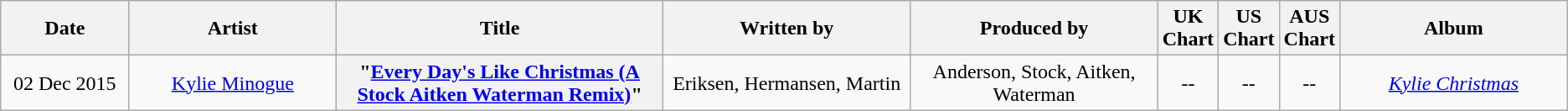<table class="wikitable plainrowheaders" style="text-align:center;">
<tr>
<th scope="col" style="width:6em;">Date</th>
<th scope="col" style="width:10em;">Artist</th>
<th scope="col" style="width:16em;">Title</th>
<th scope="col" style="width:12em;">Written by</th>
<th scope="col" style="width:12em;">Produced by</th>
<th scope="col" style="width:1em;">UK Chart</th>
<th scope="col" style="width:1em;">US Chart</th>
<th scope="col" style="width:1em;">AUS Chart</th>
<th scope="col" style="width:11em;">Album</th>
</tr>
<tr>
<td>02 Dec 2015</td>
<td><a href='#'>Kylie Minogue</a></td>
<th scope="row">"<a href='#'>Every Day's Like Christmas (A Stock Aitken Waterman Remix)</a>"</th>
<td>Eriksen, Hermansen, Martin</td>
<td>Anderson, Stock, Aitken, Waterman</td>
<td>--</td>
<td>--</td>
<td>--</td>
<td><em><a href='#'>Kylie Christmas</a></em></td>
</tr>
</table>
